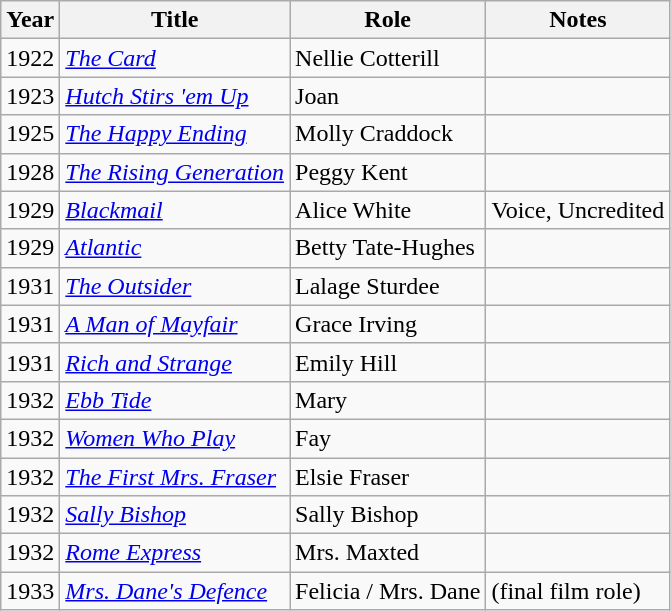<table class="wikitable">
<tr>
<th>Year</th>
<th>Title</th>
<th>Role</th>
<th>Notes</th>
</tr>
<tr>
<td>1922</td>
<td><em><a href='#'>The Card</a></em></td>
<td>Nellie Cotterill</td>
<td></td>
</tr>
<tr>
<td>1923</td>
<td><em><a href='#'>Hutch Stirs 'em Up</a></em></td>
<td>Joan</td>
<td></td>
</tr>
<tr>
<td>1925</td>
<td><em><a href='#'>The Happy Ending</a></em></td>
<td>Molly Craddock</td>
<td></td>
</tr>
<tr>
<td>1928</td>
<td><em><a href='#'>The Rising Generation</a></em></td>
<td>Peggy Kent</td>
<td></td>
</tr>
<tr>
<td>1929</td>
<td><em><a href='#'>Blackmail</a></em></td>
<td>Alice White</td>
<td>Voice, Uncredited</td>
</tr>
<tr>
<td>1929</td>
<td><em><a href='#'>Atlantic</a></em></td>
<td>Betty Tate-Hughes</td>
<td></td>
</tr>
<tr>
<td>1931</td>
<td><em><a href='#'>The Outsider</a></em></td>
<td>Lalage Sturdee</td>
<td></td>
</tr>
<tr>
<td>1931</td>
<td><em><a href='#'>A Man of Mayfair</a></em></td>
<td>Grace Irving</td>
<td></td>
</tr>
<tr>
<td>1931</td>
<td><em><a href='#'>Rich and Strange</a></em></td>
<td>Emily Hill</td>
<td></td>
</tr>
<tr>
<td>1932</td>
<td><em><a href='#'>Ebb Tide</a></em></td>
<td>Mary</td>
<td></td>
</tr>
<tr>
<td>1932</td>
<td><em><a href='#'>Women Who Play</a></em></td>
<td>Fay</td>
<td></td>
</tr>
<tr>
<td>1932</td>
<td><em><a href='#'>The First Mrs. Fraser</a></em></td>
<td>Elsie Fraser</td>
<td></td>
</tr>
<tr>
<td>1932</td>
<td><em><a href='#'>Sally Bishop</a></em></td>
<td>Sally Bishop</td>
<td></td>
</tr>
<tr>
<td>1932</td>
<td><em><a href='#'>Rome Express</a></em></td>
<td>Mrs. Maxted</td>
<td></td>
</tr>
<tr>
<td>1933</td>
<td><em><a href='#'>Mrs. Dane's Defence</a></em></td>
<td>Felicia / Mrs. Dane</td>
<td>(final film role)</td>
</tr>
</table>
